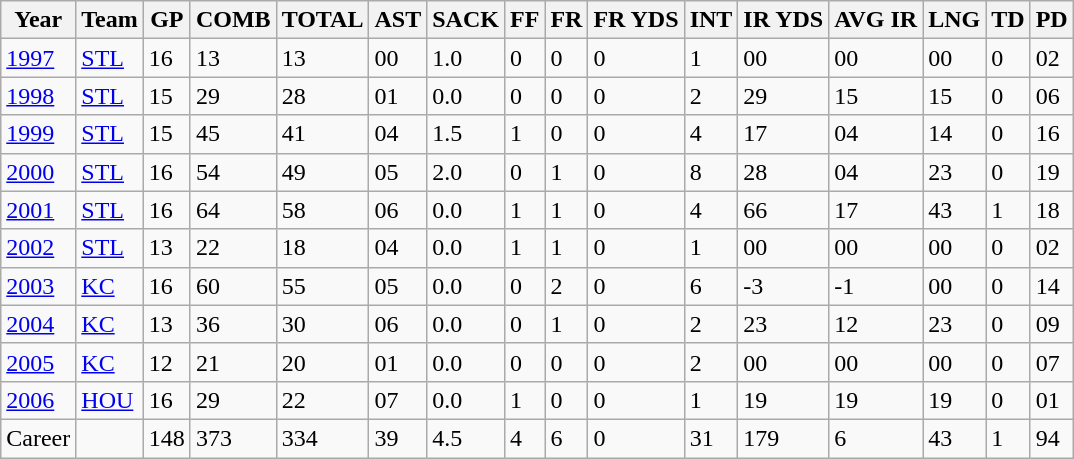<table class="wikitable">
<tr>
<th>Year</th>
<th>Team</th>
<th>GP</th>
<th>COMB</th>
<th>TOTAL</th>
<th>AST</th>
<th>SACK</th>
<th>FF</th>
<th>FR</th>
<th>FR YDS</th>
<th>INT</th>
<th>IR YDS</th>
<th>AVG IR</th>
<th>LNG</th>
<th>TD</th>
<th>PD</th>
</tr>
<tr>
<td><a href='#'>1997</a></td>
<td><a href='#'>STL</a></td>
<td>16</td>
<td>13</td>
<td>13</td>
<td>00</td>
<td>1.0</td>
<td>0</td>
<td>0</td>
<td>0</td>
<td>1</td>
<td>00</td>
<td>00</td>
<td>00</td>
<td>0</td>
<td>02</td>
</tr>
<tr>
<td><a href='#'>1998</a></td>
<td><a href='#'>STL</a></td>
<td>15</td>
<td>29</td>
<td>28</td>
<td>01</td>
<td>0.0</td>
<td>0</td>
<td>0</td>
<td>0</td>
<td>2</td>
<td>29</td>
<td>15</td>
<td>15</td>
<td>0</td>
<td>06</td>
</tr>
<tr>
<td><a href='#'>1999</a></td>
<td><a href='#'>STL</a></td>
<td>15</td>
<td>45</td>
<td>41</td>
<td>04</td>
<td>1.5</td>
<td>1</td>
<td>0</td>
<td>0</td>
<td>4</td>
<td>17</td>
<td>04</td>
<td>14</td>
<td>0</td>
<td>16</td>
</tr>
<tr>
<td><a href='#'>2000</a></td>
<td><a href='#'>STL</a></td>
<td>16</td>
<td>54</td>
<td>49</td>
<td>05</td>
<td>2.0</td>
<td>0</td>
<td>1</td>
<td>0</td>
<td>8</td>
<td>28</td>
<td>04</td>
<td>23</td>
<td>0</td>
<td>19</td>
</tr>
<tr>
<td><a href='#'>2001</a></td>
<td><a href='#'>STL</a></td>
<td>16</td>
<td>64</td>
<td>58</td>
<td>06</td>
<td>0.0</td>
<td>1</td>
<td>1</td>
<td>0</td>
<td>4</td>
<td>66</td>
<td>17</td>
<td>43</td>
<td>1</td>
<td>18</td>
</tr>
<tr>
<td><a href='#'>2002</a></td>
<td><a href='#'>STL</a></td>
<td>13</td>
<td>22</td>
<td>18</td>
<td>04</td>
<td>0.0</td>
<td>1</td>
<td>1</td>
<td>0</td>
<td>1</td>
<td>00</td>
<td>00</td>
<td>00</td>
<td>0</td>
<td>02</td>
</tr>
<tr>
<td><a href='#'>2003</a></td>
<td><a href='#'>KC</a></td>
<td>16</td>
<td>60</td>
<td>55</td>
<td>05</td>
<td>0.0</td>
<td>0</td>
<td>2</td>
<td>0</td>
<td>6</td>
<td>-3</td>
<td>-1</td>
<td>00</td>
<td>0</td>
<td>14</td>
</tr>
<tr>
<td><a href='#'>2004</a></td>
<td><a href='#'>KC</a></td>
<td>13</td>
<td>36</td>
<td>30</td>
<td>06</td>
<td>0.0</td>
<td>0</td>
<td>1</td>
<td>0</td>
<td>2</td>
<td>23</td>
<td>12</td>
<td>23</td>
<td>0</td>
<td>09</td>
</tr>
<tr>
<td><a href='#'>2005</a></td>
<td><a href='#'>KC</a></td>
<td>12</td>
<td>21</td>
<td>20</td>
<td>01</td>
<td>0.0</td>
<td>0</td>
<td>0</td>
<td>0</td>
<td>2</td>
<td>00</td>
<td>00</td>
<td>00</td>
<td>0</td>
<td>07</td>
</tr>
<tr>
<td><a href='#'>2006</a></td>
<td><a href='#'>HOU</a></td>
<td>16</td>
<td>29</td>
<td>22</td>
<td>07</td>
<td>0.0</td>
<td>1</td>
<td>0</td>
<td>0</td>
<td>1</td>
<td>19</td>
<td>19</td>
<td>19</td>
<td>0</td>
<td>01</td>
</tr>
<tr>
<td>Career</td>
<td></td>
<td>148</td>
<td>373</td>
<td>334</td>
<td>39</td>
<td>4.5</td>
<td>4</td>
<td>6</td>
<td>0</td>
<td>31</td>
<td>179</td>
<td>6</td>
<td>43</td>
<td>1</td>
<td>94</td>
</tr>
</table>
